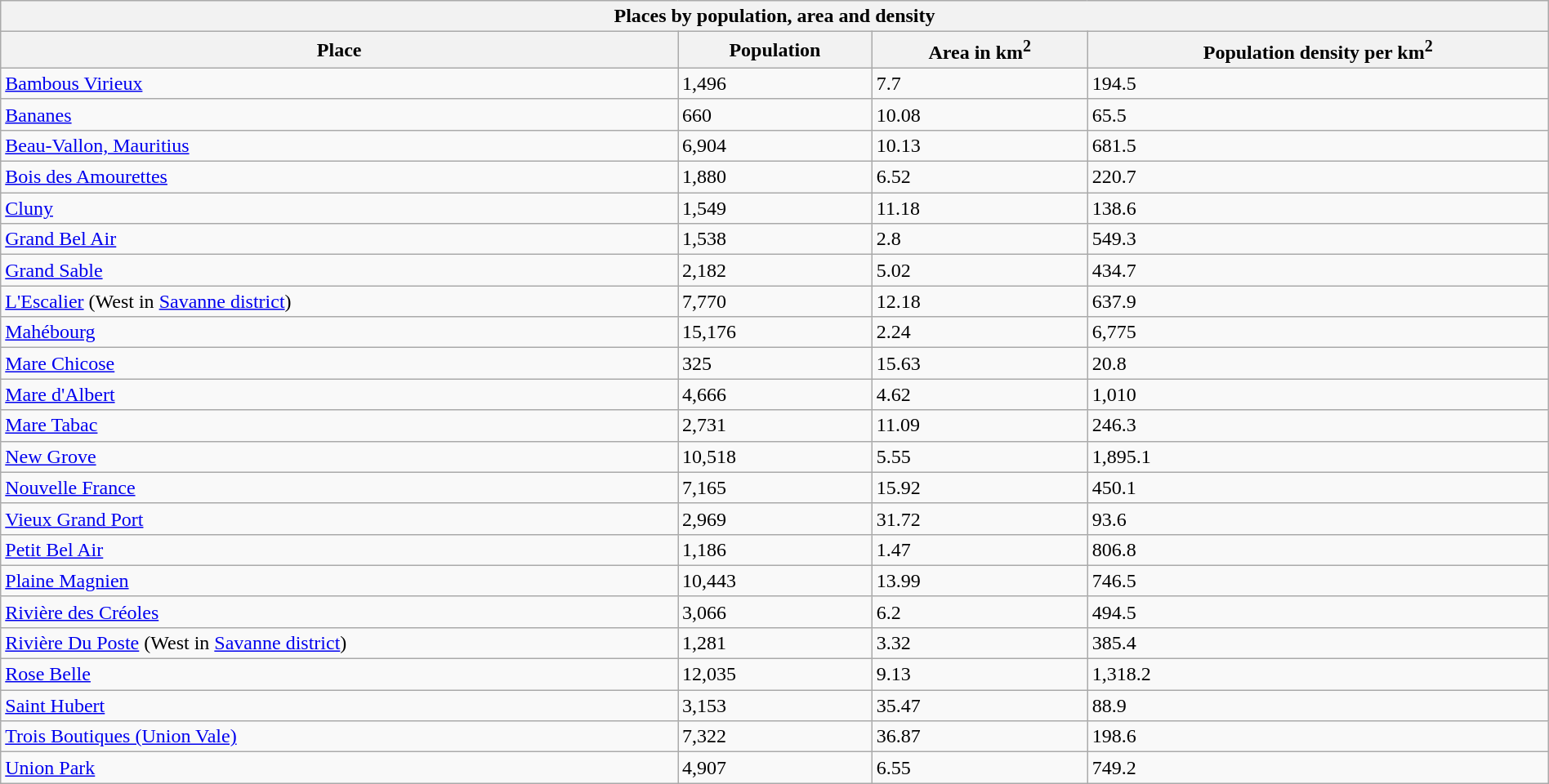<table class="wikitable collapsible collapsed sortable" style="width: 100%;">
<tr>
<th colspan=9>Places by population, area and density</th>
</tr>
<tr>
<th>Place</th>
<th data-sort-type="number">Population</th>
<th data-sort-type="number">Area in km<sup>2</sup></th>
<th data-sort-type="number">Population density per km<sup>2</sup></th>
</tr>
<tr>
<td><a href='#'>Bambous Virieux</a></td>
<td>1,496</td>
<td>7.7</td>
<td>194.5</td>
</tr>
<tr>
<td><a href='#'>Bananes</a></td>
<td>660</td>
<td>10.08</td>
<td>65.5</td>
</tr>
<tr>
<td><a href='#'>Beau-Vallon, Mauritius</a></td>
<td>6,904</td>
<td>10.13</td>
<td>681.5</td>
</tr>
<tr>
<td><a href='#'>Bois des Amourettes</a></td>
<td>1,880</td>
<td>6.52</td>
<td>220.7</td>
</tr>
<tr>
<td><a href='#'>Cluny</a></td>
<td>1,549</td>
<td>11.18</td>
<td>138.6</td>
</tr>
<tr>
<td><a href='#'>Grand Bel Air</a></td>
<td>1,538</td>
<td>2.8</td>
<td>549.3</td>
</tr>
<tr>
<td><a href='#'>Grand Sable</a></td>
<td>2,182</td>
<td>5.02</td>
<td>434.7</td>
</tr>
<tr>
<td><a href='#'>L'Escalier</a> (West in <a href='#'>Savanne district</a>)</td>
<td>7,770</td>
<td>12.18</td>
<td>637.9</td>
</tr>
<tr>
<td><a href='#'>Mahébourg</a></td>
<td>15,176</td>
<td>2.24</td>
<td>6,775</td>
</tr>
<tr>
<td><a href='#'>Mare Chicose</a></td>
<td>325</td>
<td>15.63</td>
<td>20.8</td>
</tr>
<tr>
<td><a href='#'>Mare d'Albert</a></td>
<td>4,666</td>
<td>4.62</td>
<td>1,010</td>
</tr>
<tr>
<td><a href='#'>Mare Tabac</a></td>
<td>2,731</td>
<td>11.09</td>
<td>246.3</td>
</tr>
<tr>
<td><a href='#'>New Grove</a></td>
<td>10,518</td>
<td>5.55</td>
<td>1,895.1</td>
</tr>
<tr>
<td><a href='#'>Nouvelle France</a></td>
<td>7,165</td>
<td>15.92</td>
<td>450.1</td>
</tr>
<tr>
<td><a href='#'>Vieux Grand Port</a></td>
<td>2,969</td>
<td>31.72</td>
<td>93.6</td>
</tr>
<tr>
<td><a href='#'>Petit Bel Air</a></td>
<td>1,186</td>
<td>1.47</td>
<td>806.8</td>
</tr>
<tr>
<td><a href='#'>Plaine Magnien</a></td>
<td>10,443</td>
<td>13.99</td>
<td>746.5</td>
</tr>
<tr>
<td><a href='#'>Rivière des Créoles</a></td>
<td>3,066</td>
<td>6.2</td>
<td>494.5</td>
</tr>
<tr>
<td><a href='#'>Rivière Du Poste</a> (West in <a href='#'>Savanne district</a>)</td>
<td>1,281</td>
<td>3.32</td>
<td>385.4</td>
</tr>
<tr>
<td><a href='#'>Rose Belle</a></td>
<td>12,035</td>
<td>9.13</td>
<td>1,318.2</td>
</tr>
<tr>
<td><a href='#'>Saint Hubert</a></td>
<td>3,153</td>
<td>35.47</td>
<td>88.9</td>
</tr>
<tr>
<td><a href='#'>Trois Boutiques (Union Vale)</a></td>
<td>7,322</td>
<td>36.87</td>
<td>198.6</td>
</tr>
<tr>
<td><a href='#'>Union Park</a></td>
<td>4,907</td>
<td>6.55</td>
<td>749.2</td>
</tr>
</table>
